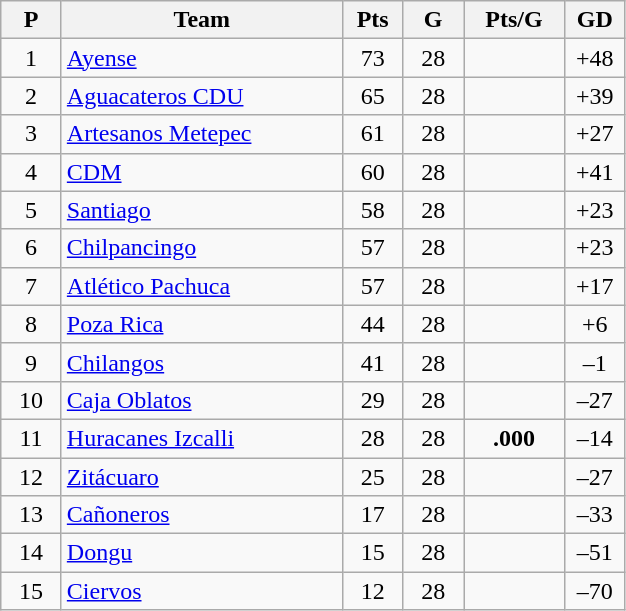<table class="wikitable" style="text-align: center;">
<tr>
<th width=33>P</th>
<th width=180>Team</th>
<th width=33>Pts</th>
<th width=33>G</th>
<th width=60>Pts/G</th>
<th width=33>GD</th>
</tr>
<tr>
<td>1</td>
<td align=left><a href='#'>Ayense</a></td>
<td>73</td>
<td>28</td>
<td><strong></strong></td>
<td>+48</td>
</tr>
<tr>
<td>2</td>
<td align=left><a href='#'>Aguacateros CDU</a></td>
<td>65</td>
<td>28</td>
<td><strong></strong></td>
<td>+39</td>
</tr>
<tr>
<td>3</td>
<td align=left><a href='#'>Artesanos Metepec</a></td>
<td>61</td>
<td>28</td>
<td><strong></strong></td>
<td>+27</td>
</tr>
<tr>
<td>4</td>
<td align=left><a href='#'>CDM</a></td>
<td>60</td>
<td>28</td>
<td><strong></strong></td>
<td>+41</td>
</tr>
<tr>
<td>5</td>
<td align=left><a href='#'>Santiago</a></td>
<td>58</td>
<td>28</td>
<td><strong></strong></td>
<td>+23</td>
</tr>
<tr>
<td>6</td>
<td align=left><a href='#'>Chilpancingo</a></td>
<td>57</td>
<td>28</td>
<td><strong></strong></td>
<td>+23</td>
</tr>
<tr>
<td>7</td>
<td align=left><a href='#'>Atlético Pachuca</a></td>
<td>57</td>
<td>28</td>
<td><strong></strong></td>
<td>+17</td>
</tr>
<tr>
<td>8</td>
<td align=left><a href='#'>Poza Rica</a></td>
<td>44</td>
<td>28</td>
<td><strong></strong></td>
<td>+6</td>
</tr>
<tr>
<td>9</td>
<td align=left><a href='#'>Chilangos</a></td>
<td>41</td>
<td>28</td>
<td><strong></strong></td>
<td>–1</td>
</tr>
<tr>
<td>10</td>
<td align=left><a href='#'>Caja Oblatos</a></td>
<td>29</td>
<td>28</td>
<td><strong></strong></td>
<td>–27</td>
</tr>
<tr>
<td>11</td>
<td align=left><a href='#'>Huracanes Izcalli</a></td>
<td>28</td>
<td>28</td>
<td><strong>.000</strong></td>
<td>–14</td>
</tr>
<tr>
<td>12</td>
<td align=left><a href='#'>Zitácuaro</a></td>
<td>25</td>
<td>28</td>
<td><strong></strong></td>
<td>–27</td>
</tr>
<tr>
<td>13</td>
<td align=left><a href='#'>Cañoneros</a></td>
<td>17</td>
<td>28</td>
<td><strong></strong></td>
<td>–33</td>
</tr>
<tr>
<td>14</td>
<td align=left><a href='#'>Dongu</a></td>
<td>15</td>
<td>28</td>
<td><strong></strong></td>
<td>–51</td>
</tr>
<tr>
<td>15</td>
<td align=left><a href='#'>Ciervos</a></td>
<td>12</td>
<td>28</td>
<td><strong></strong></td>
<td>–70</td>
</tr>
</table>
